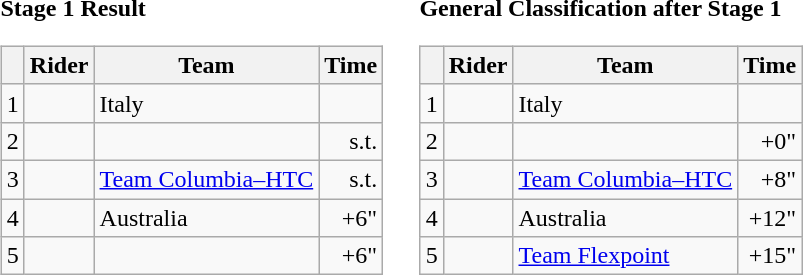<table>
<tr>
<td><strong>Stage 1 Result</strong><br><table class="wikitable">
<tr>
<th></th>
<th>Rider</th>
<th>Team</th>
<th>Time</th>
</tr>
<tr>
<td>1</td>
<td></td>
<td>Italy</td>
<td align="right"></td>
</tr>
<tr>
<td>2</td>
<td></td>
<td></td>
<td align="right">s.t.</td>
</tr>
<tr>
<td>3</td>
<td></td>
<td><a href='#'>Team Columbia–HTC</a></td>
<td align="right">s.t.</td>
</tr>
<tr>
<td>4</td>
<td></td>
<td>Australia</td>
<td align="right">+6"</td>
</tr>
<tr>
<td>5</td>
<td></td>
<td></td>
<td align="right">+6"</td>
</tr>
</table>
</td>
<td></td>
<td><strong>General Classification after Stage 1</strong><br><table class="wikitable">
<tr>
<th></th>
<th>Rider</th>
<th>Team</th>
<th>Time</th>
</tr>
<tr>
<td>1</td>
<td></td>
<td>Italy</td>
<td align="right"></td>
</tr>
<tr>
<td>2</td>
<td></td>
<td></td>
<td align="right">+0"</td>
</tr>
<tr>
<td>3</td>
<td></td>
<td><a href='#'>Team Columbia–HTC</a></td>
<td align="right">+8"</td>
</tr>
<tr>
<td>4</td>
<td></td>
<td>Australia</td>
<td align="right">+12"</td>
</tr>
<tr>
<td>5</td>
<td></td>
<td><a href='#'>Team Flexpoint</a></td>
<td align="right">+15"</td>
</tr>
</table>
</td>
</tr>
</table>
